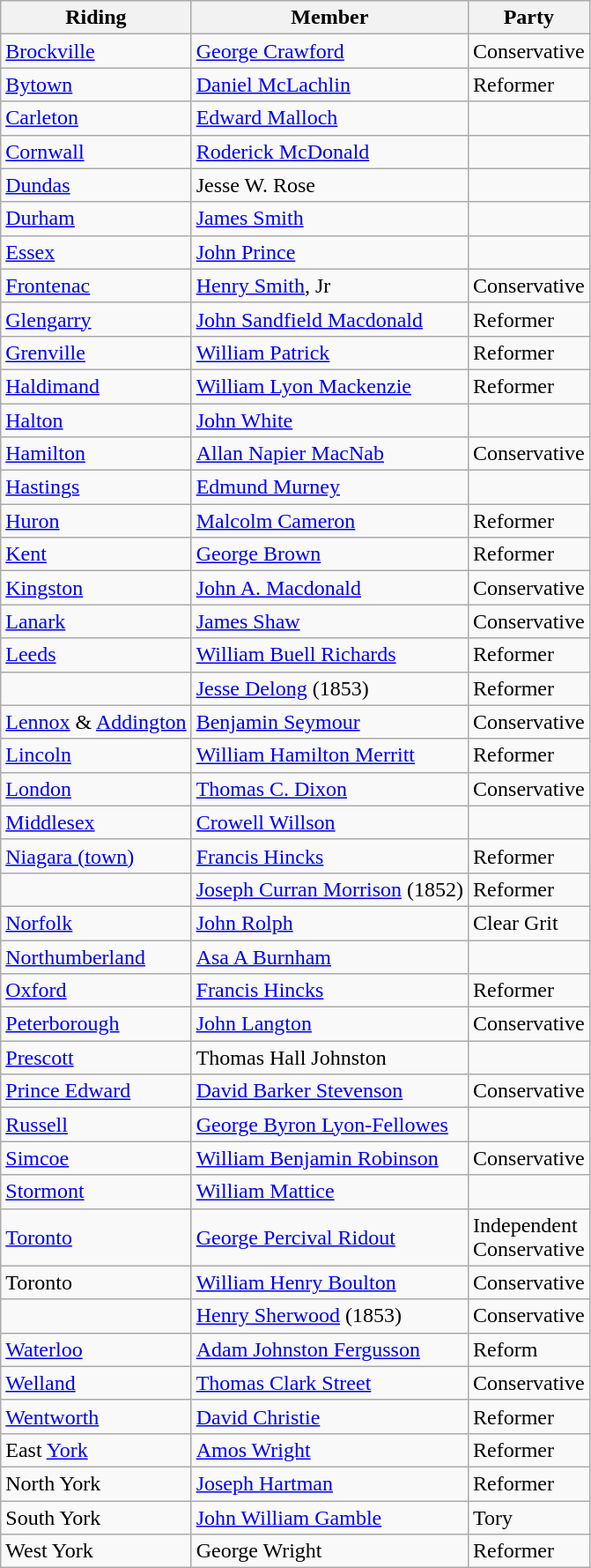<table class="wikitable">
<tr>
<th>Riding</th>
<th>Member</th>
<th>Party</th>
</tr>
<tr>
<td><a href='#'>Brockville</a></td>
<td><a href='#'>George Crawford</a></td>
<td>Conservative</td>
</tr>
<tr>
<td><a href='#'>Bytown</a></td>
<td><a href='#'>Daniel McLachlin</a></td>
<td>Reformer</td>
</tr>
<tr>
<td><a href='#'>Carleton</a></td>
<td><a href='#'>Edward Malloch</a></td>
<td></td>
</tr>
<tr>
<td><a href='#'>Cornwall</a></td>
<td><a href='#'>Roderick McDonald</a></td>
<td></td>
</tr>
<tr>
<td><a href='#'>Dundas</a></td>
<td>Jesse W. Rose</td>
<td></td>
</tr>
<tr>
<td><a href='#'>Durham</a></td>
<td><a href='#'>James Smith</a></td>
<td></td>
</tr>
<tr>
<td><a href='#'>Essex</a></td>
<td><a href='#'>John Prince</a></td>
<td></td>
</tr>
<tr>
<td><a href='#'>Frontenac</a></td>
<td><a href='#'>Henry Smith</a>, Jr</td>
<td>Conservative</td>
</tr>
<tr>
<td><a href='#'>Glengarry</a></td>
<td><a href='#'>John Sandfield Macdonald</a></td>
<td>Reformer</td>
</tr>
<tr>
<td><a href='#'>Grenville</a></td>
<td><a href='#'>William Patrick</a></td>
<td>Reformer</td>
</tr>
<tr>
<td><a href='#'>Haldimand</a></td>
<td><a href='#'>William Lyon Mackenzie</a></td>
<td>Reformer</td>
</tr>
<tr>
<td><a href='#'>Halton</a></td>
<td><a href='#'>John White</a></td>
<td></td>
</tr>
<tr>
<td><a href='#'>Hamilton</a></td>
<td><a href='#'>Allan Napier MacNab</a></td>
<td>Conservative</td>
</tr>
<tr>
<td><a href='#'>Hastings</a></td>
<td><a href='#'>Edmund Murney</a></td>
<td></td>
</tr>
<tr>
<td><a href='#'>Huron</a></td>
<td><a href='#'>Malcolm Cameron</a></td>
<td>Reformer</td>
</tr>
<tr>
<td><a href='#'>Kent</a></td>
<td><a href='#'>George Brown</a></td>
<td>Reformer</td>
</tr>
<tr>
<td><a href='#'>Kingston</a></td>
<td><a href='#'>John A. Macdonald</a></td>
<td>Conservative</td>
</tr>
<tr>
<td><a href='#'>Lanark</a></td>
<td><a href='#'>James Shaw</a></td>
<td>Conservative</td>
</tr>
<tr>
<td><a href='#'>Leeds</a></td>
<td><a href='#'>William Buell Richards</a></td>
<td>Reformer</td>
</tr>
<tr>
<td></td>
<td><a href='#'>Jesse Delong</a> (1853)</td>
<td>Reformer</td>
</tr>
<tr>
<td><a href='#'>Lennox</a> & <a href='#'>Addington</a></td>
<td><a href='#'>Benjamin Seymour</a></td>
<td>Conservative</td>
</tr>
<tr>
<td><a href='#'>Lincoln</a></td>
<td><a href='#'>William Hamilton Merritt</a></td>
<td>Reformer</td>
</tr>
<tr>
<td><a href='#'>London</a></td>
<td><a href='#'>Thomas C. Dixon</a></td>
<td>Conservative</td>
</tr>
<tr>
<td><a href='#'>Middlesex</a></td>
<td><a href='#'>Crowell Willson</a></td>
<td></td>
</tr>
<tr>
<td><a href='#'>Niagara (town)</a></td>
<td><a href='#'>Francis Hincks</a></td>
<td>Reformer</td>
</tr>
<tr>
<td></td>
<td><a href='#'>Joseph Curran Morrison</a> (1852)</td>
<td>Reformer</td>
</tr>
<tr>
<td><a href='#'>Norfolk</a></td>
<td><a href='#'>John Rolph</a></td>
<td>Clear Grit</td>
</tr>
<tr>
<td><a href='#'>Northumberland</a></td>
<td><a href='#'>Asa A Burnham</a></td>
<td></td>
</tr>
<tr>
<td><a href='#'>Oxford</a></td>
<td><a href='#'>Francis Hincks</a></td>
<td>Reformer</td>
</tr>
<tr>
<td><a href='#'>Peterborough</a></td>
<td><a href='#'>John Langton</a></td>
<td>Conservative</td>
</tr>
<tr>
<td><a href='#'>Prescott</a></td>
<td>Thomas Hall Johnston</td>
<td></td>
</tr>
<tr>
<td><a href='#'>Prince Edward</a></td>
<td><a href='#'>David Barker Stevenson</a></td>
<td>Conservative</td>
</tr>
<tr>
<td><a href='#'>Russell</a></td>
<td><a href='#'>George Byron Lyon-Fellowes</a></td>
<td></td>
</tr>
<tr>
<td><a href='#'>Simcoe</a></td>
<td><a href='#'>William Benjamin Robinson</a></td>
<td>Conservative</td>
</tr>
<tr>
<td><a href='#'>Stormont</a></td>
<td><a href='#'>William Mattice</a></td>
<td></td>
</tr>
<tr>
<td><a href='#'>Toronto</a></td>
<td><a href='#'>George Percival Ridout</a></td>
<td>Independent<br>Conservative</td>
</tr>
<tr>
<td>Toronto</td>
<td><a href='#'>William Henry Boulton</a></td>
<td>Conservative</td>
</tr>
<tr>
<td></td>
<td><a href='#'>Henry Sherwood</a> (1853)</td>
<td>Conservative</td>
</tr>
<tr>
<td><a href='#'>Waterloo</a></td>
<td><a href='#'>Adam Johnston Fergusson</a></td>
<td>Reform</td>
</tr>
<tr>
<td><a href='#'>Welland</a></td>
<td><a href='#'>Thomas Clark Street</a></td>
<td>Conservative</td>
</tr>
<tr>
<td><a href='#'>Wentworth</a></td>
<td><a href='#'>David Christie</a></td>
<td>Reformer</td>
</tr>
<tr>
<td>East <a href='#'>York</a></td>
<td><a href='#'>Amos Wright</a></td>
<td>Reformer</td>
</tr>
<tr>
<td>North York</td>
<td><a href='#'>Joseph Hartman</a></td>
<td>Reformer</td>
</tr>
<tr>
<td>South York</td>
<td><a href='#'>John William Gamble</a></td>
<td>Tory</td>
</tr>
<tr>
<td>West York</td>
<td>George Wright</td>
<td>Reformer</td>
</tr>
</table>
